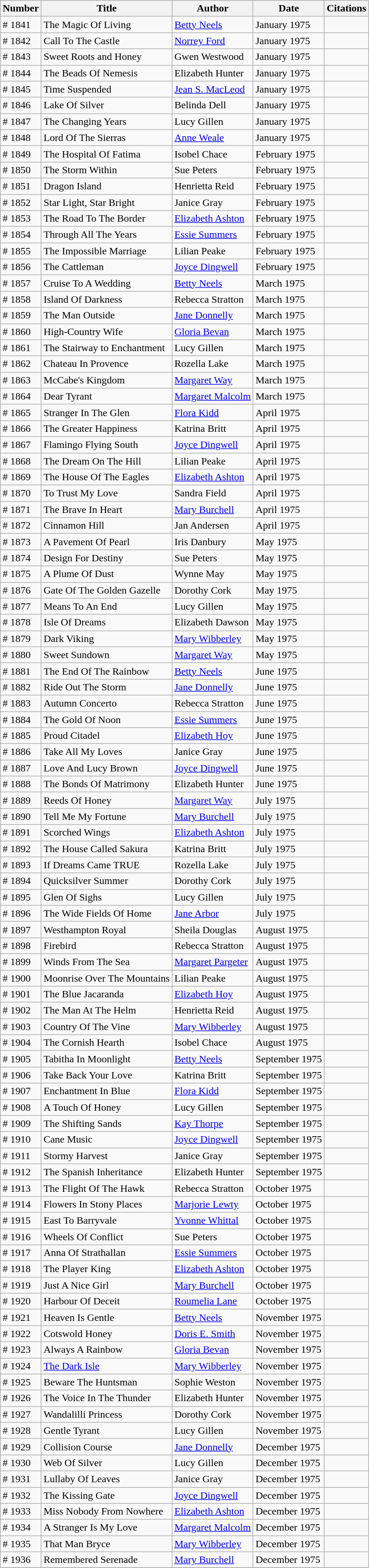<table class="wikitable">
<tr>
<th>Number</th>
<th>Title</th>
<th>Author</th>
<th>Date</th>
<th>Citations</th>
</tr>
<tr>
<td># 1841</td>
<td>The Magic Of Living</td>
<td><a href='#'>Betty Neels</a></td>
<td>January 1975</td>
<td></td>
</tr>
<tr>
<td># 1842</td>
<td>Call To The Castle</td>
<td><a href='#'>Norrey Ford</a></td>
<td>January 1975</td>
<td></td>
</tr>
<tr>
<td># 1843</td>
<td>Sweet Roots and Honey</td>
<td>Gwen Westwood</td>
<td>January 1975</td>
<td></td>
</tr>
<tr>
<td># 1844</td>
<td>The Beads Of Nemesis</td>
<td>Elizabeth Hunter</td>
<td>January 1975</td>
<td></td>
</tr>
<tr>
<td># 1845</td>
<td>Time Suspended</td>
<td><a href='#'>Jean S. MacLeod</a></td>
<td>January 1975</td>
<td></td>
</tr>
<tr>
<td># 1846</td>
<td>Lake Of Silver</td>
<td>Belinda Dell</td>
<td>January 1975</td>
<td></td>
</tr>
<tr>
<td># 1847</td>
<td>The Changing Years</td>
<td>Lucy Gillen</td>
<td>January 1975</td>
<td></td>
</tr>
<tr>
<td># 1848</td>
<td>Lord Of The Sierras</td>
<td><a href='#'>Anne Weale</a></td>
<td>January 1975</td>
<td></td>
</tr>
<tr>
<td># 1849</td>
<td>The Hospital Of Fatima</td>
<td>Isobel Chace</td>
<td>February 1975</td>
<td></td>
</tr>
<tr>
<td># 1850</td>
<td>The Storm Within</td>
<td>Sue Peters</td>
<td>February 1975</td>
<td></td>
</tr>
<tr>
<td># 1851</td>
<td>Dragon Island</td>
<td>Henrietta Reid</td>
<td>February 1975</td>
<td></td>
</tr>
<tr>
<td># 1852</td>
<td>Star Light, Star Bright</td>
<td>Janice Gray</td>
<td>February 1975</td>
<td></td>
</tr>
<tr>
<td># 1853</td>
<td>The Road To The Border</td>
<td><a href='#'>Elizabeth Ashton</a></td>
<td>February 1975</td>
<td></td>
</tr>
<tr>
<td># 1854</td>
<td>Through All The Years</td>
<td><a href='#'>Essie Summers</a></td>
<td>February 1975</td>
<td></td>
</tr>
<tr>
<td># 1855</td>
<td>The Impossible Marriage</td>
<td>Lilian Peake</td>
<td>February 1975</td>
<td></td>
</tr>
<tr>
<td># 1856</td>
<td>The Cattleman</td>
<td><a href='#'>Joyce Dingwell</a></td>
<td>February 1975</td>
<td></td>
</tr>
<tr>
<td># 1857</td>
<td>Cruise To A Wedding</td>
<td><a href='#'>Betty Neels</a></td>
<td>March 1975</td>
<td></td>
</tr>
<tr>
<td># 1858</td>
<td>Island Of Darkness</td>
<td>Rebecca Stratton</td>
<td>March 1975</td>
<td></td>
</tr>
<tr>
<td># 1859</td>
<td>The Man Outside</td>
<td><a href='#'>Jane Donnelly</a></td>
<td>March 1975</td>
<td></td>
</tr>
<tr>
<td># 1860</td>
<td>High-Country Wife</td>
<td><a href='#'>Gloria Bevan</a></td>
<td>March 1975</td>
<td></td>
</tr>
<tr>
<td># 1861</td>
<td>The Stairway to Enchantment</td>
<td>Lucy Gillen</td>
<td>March 1975</td>
<td></td>
</tr>
<tr>
<td># 1862</td>
<td>Chateau In Provence</td>
<td>Rozella Lake</td>
<td>March 1975</td>
<td></td>
</tr>
<tr>
<td># 1863</td>
<td>McCabe's Kingdom</td>
<td><a href='#'>Margaret Way</a></td>
<td>March 1975</td>
<td></td>
</tr>
<tr>
<td># 1864</td>
<td>Dear Tyrant</td>
<td><a href='#'>Margaret Malcolm</a></td>
<td>March 1975</td>
<td></td>
</tr>
<tr>
<td># 1865</td>
<td>Stranger In The Glen</td>
<td><a href='#'>Flora Kidd</a></td>
<td>April 1975</td>
<td></td>
</tr>
<tr>
<td># 1866</td>
<td>The Greater Happiness</td>
<td>Katrina Britt</td>
<td>April 1975</td>
<td></td>
</tr>
<tr>
<td># 1867</td>
<td>Flamingo Flying South</td>
<td><a href='#'>Joyce Dingwell</a></td>
<td>April 1975</td>
<td></td>
</tr>
<tr>
<td># 1868</td>
<td>The Dream On The Hill</td>
<td>Lilian Peake</td>
<td>April 1975</td>
<td></td>
</tr>
<tr>
<td># 1869</td>
<td>The House Of The Eagles</td>
<td><a href='#'>Elizabeth Ashton</a></td>
<td>April 1975</td>
<td></td>
</tr>
<tr>
<td># 1870</td>
<td>To Trust My Love</td>
<td>Sandra Field</td>
<td>April 1975</td>
<td></td>
</tr>
<tr>
<td># 1871</td>
<td>The Brave In Heart</td>
<td><a href='#'>Mary Burchell</a></td>
<td>April 1975</td>
<td></td>
</tr>
<tr>
<td># 1872</td>
<td>Cinnamon Hill</td>
<td>Jan Andersen</td>
<td>April 1975</td>
<td></td>
</tr>
<tr>
<td># 1873</td>
<td>A Pavement Of Pearl</td>
<td>Iris Danbury</td>
<td>May 1975</td>
<td></td>
</tr>
<tr>
<td># 1874</td>
<td>Design For Destiny</td>
<td>Sue Peters</td>
<td>May 1975</td>
<td></td>
</tr>
<tr>
<td># 1875</td>
<td>A Plume Of Dust</td>
<td>Wynne May</td>
<td>May 1975</td>
<td></td>
</tr>
<tr>
<td># 1876</td>
<td>Gate Of The Golden Gazelle</td>
<td>Dorothy Cork</td>
<td>May 1975</td>
<td></td>
</tr>
<tr>
<td># 1877</td>
<td>Means To An End</td>
<td>Lucy Gillen</td>
<td>May 1975</td>
<td></td>
</tr>
<tr>
<td># 1878</td>
<td>Isle Of Dreams</td>
<td>Elizabeth Dawson</td>
<td>May 1975</td>
<td></td>
</tr>
<tr>
<td># 1879</td>
<td>Dark Viking</td>
<td><a href='#'>Mary Wibberley</a></td>
<td>May 1975</td>
<td></td>
</tr>
<tr>
<td># 1880</td>
<td>Sweet Sundown</td>
<td><a href='#'>Margaret Way</a></td>
<td>May 1975</td>
<td></td>
</tr>
<tr>
<td># 1881</td>
<td>The End Of The Rainbow</td>
<td><a href='#'>Betty Neels</a></td>
<td>June 1975</td>
<td></td>
</tr>
<tr>
<td># 1882</td>
<td>Ride Out The Storm</td>
<td><a href='#'>Jane Donnelly</a></td>
<td>June 1975</td>
<td></td>
</tr>
<tr>
<td># 1883</td>
<td>Autumn Concerto</td>
<td>Rebecca Stratton</td>
<td>June 1975</td>
<td></td>
</tr>
<tr>
<td># 1884</td>
<td>The Gold Of Noon</td>
<td><a href='#'>Essie Summers</a></td>
<td>June 1975</td>
<td></td>
</tr>
<tr>
<td># 1885</td>
<td>Proud Citadel</td>
<td><a href='#'>Elizabeth Hoy</a></td>
<td>June 1975</td>
<td></td>
</tr>
<tr>
<td># 1886</td>
<td>Take All My Loves</td>
<td>Janice Gray</td>
<td>June 1975</td>
<td></td>
</tr>
<tr>
<td># 1887</td>
<td>Love And Lucy Brown</td>
<td><a href='#'>Joyce Dingwell</a></td>
<td>June 1975</td>
<td></td>
</tr>
<tr>
<td># 1888</td>
<td>The Bonds Of Matrimony</td>
<td>Elizabeth Hunter</td>
<td>June 1975</td>
<td></td>
</tr>
<tr>
<td># 1889</td>
<td>Reeds Of Honey</td>
<td><a href='#'>Margaret Way</a></td>
<td>July 1975</td>
<td></td>
</tr>
<tr>
<td># 1890</td>
<td>Tell Me My Fortune</td>
<td><a href='#'>Mary Burchell</a></td>
<td>July 1975</td>
<td></td>
</tr>
<tr>
<td># 1891</td>
<td>Scorched Wings</td>
<td><a href='#'>Elizabeth Ashton</a></td>
<td>July 1975</td>
<td></td>
</tr>
<tr>
<td># 1892</td>
<td>The House Called Sakura</td>
<td>Katrina Britt</td>
<td>July 1975</td>
<td></td>
</tr>
<tr>
<td># 1893</td>
<td>If Dreams Came TRUE</td>
<td>Rozella Lake</td>
<td>July 1975</td>
<td></td>
</tr>
<tr>
<td># 1894</td>
<td>Quicksilver Summer</td>
<td>Dorothy Cork</td>
<td>July 1975</td>
<td></td>
</tr>
<tr>
<td># 1895</td>
<td>Glen Of Sighs</td>
<td>Lucy Gillen</td>
<td>July 1975</td>
<td></td>
</tr>
<tr>
<td># 1896</td>
<td>The Wide Fields Of Home</td>
<td><a href='#'>Jane Arbor</a></td>
<td>July 1975</td>
<td></td>
</tr>
<tr>
<td># 1897</td>
<td>Westhampton Royal</td>
<td>Sheila Douglas</td>
<td>August 1975</td>
<td></td>
</tr>
<tr>
<td># 1898</td>
<td>Firebird</td>
<td>Rebecca Stratton</td>
<td>August 1975</td>
<td></td>
</tr>
<tr>
<td># 1899</td>
<td>Winds From The Sea</td>
<td><a href='#'>Margaret Pargeter</a></td>
<td>August 1975</td>
<td></td>
</tr>
<tr>
<td># 1900</td>
<td>Moonrise Over The Mountains</td>
<td>Lilian Peake</td>
<td>August 1975</td>
<td></td>
</tr>
<tr>
<td># 1901</td>
<td>The Blue Jacaranda</td>
<td><a href='#'>Elizabeth Hoy</a></td>
<td>August 1975</td>
<td></td>
</tr>
<tr>
<td># 1902</td>
<td>The Man At The Helm</td>
<td>Henrietta Reid</td>
<td>August 1975</td>
<td></td>
</tr>
<tr>
<td># 1903</td>
<td>Country Of The Vine</td>
<td><a href='#'>Mary Wibberley</a></td>
<td>August 1975</td>
<td></td>
</tr>
<tr>
<td># 1904</td>
<td>The Cornish Hearth</td>
<td>Isobel Chace</td>
<td>August 1975</td>
<td></td>
</tr>
<tr>
<td># 1905</td>
<td>Tabitha In Moonlight</td>
<td><a href='#'>Betty Neels</a></td>
<td>September 1975</td>
<td></td>
</tr>
<tr>
<td># 1906</td>
<td>Take Back Your Love</td>
<td>Katrina Britt</td>
<td>September 1975</td>
<td></td>
</tr>
<tr>
<td># 1907</td>
<td>Enchantment In Blue</td>
<td><a href='#'>Flora Kidd</a></td>
<td>September 1975</td>
<td></td>
</tr>
<tr>
<td># 1908</td>
<td>A Touch Of Honey</td>
<td>Lucy Gillen</td>
<td>September 1975</td>
<td></td>
</tr>
<tr>
<td># 1909</td>
<td>The Shifting Sands</td>
<td><a href='#'>Kay Thorpe</a></td>
<td>September 1975</td>
<td></td>
</tr>
<tr>
<td># 1910</td>
<td>Cane Music</td>
<td><a href='#'>Joyce Dingwell</a></td>
<td>September 1975</td>
<td></td>
</tr>
<tr>
<td># 1911</td>
<td>Stormy Harvest</td>
<td>Janice Gray</td>
<td>September 1975</td>
<td></td>
</tr>
<tr>
<td># 1912</td>
<td>The Spanish Inheritance</td>
<td>Elizabeth Hunter</td>
<td>September 1975</td>
<td></td>
</tr>
<tr>
<td># 1913</td>
<td>The Flight Of The Hawk</td>
<td>Rebecca Stratton</td>
<td>October 1975</td>
<td></td>
</tr>
<tr>
<td># 1914</td>
<td>Flowers In Stony Places</td>
<td><a href='#'>Marjorie Lewty</a></td>
<td>October 1975</td>
<td></td>
</tr>
<tr>
<td># 1915</td>
<td>East To Barryvale</td>
<td><a href='#'>Yvonne Whittal</a></td>
<td>October 1975</td>
<td></td>
</tr>
<tr>
<td># 1916</td>
<td>Wheels Of Conflict</td>
<td>Sue Peters</td>
<td>October 1975</td>
<td></td>
</tr>
<tr>
<td># 1917</td>
<td>Anna Of Strathallan</td>
<td><a href='#'>Essie Summers</a></td>
<td>October 1975</td>
<td></td>
</tr>
<tr>
<td># 1918</td>
<td>The Player King</td>
<td><a href='#'>Elizabeth Ashton</a></td>
<td>October 1975</td>
<td></td>
</tr>
<tr>
<td># 1919</td>
<td>Just A Nice Girl</td>
<td><a href='#'>Mary Burchell</a></td>
<td>October 1975</td>
<td></td>
</tr>
<tr>
<td># 1920</td>
<td>Harbour Of Deceit</td>
<td><a href='#'>Roumelia Lane</a></td>
<td>October 1975</td>
<td></td>
</tr>
<tr>
<td># 1921</td>
<td>Heaven Is Gentle</td>
<td><a href='#'>Betty Neels</a></td>
<td>November 1975</td>
<td></td>
</tr>
<tr>
<td># 1922</td>
<td>Cotswold Honey</td>
<td><a href='#'>Doris E. Smith</a></td>
<td>November 1975</td>
<td></td>
</tr>
<tr>
<td># 1923</td>
<td>Always A Rainbow</td>
<td><a href='#'>Gloria Bevan</a></td>
<td>November 1975</td>
<td></td>
</tr>
<tr>
<td># 1924</td>
<td><a href='#'>The Dark Isle</a></td>
<td><a href='#'>Mary Wibberley</a></td>
<td>November 1975</td>
<td></td>
</tr>
<tr>
<td># 1925</td>
<td>Beware The Huntsman</td>
<td>Sophie Weston</td>
<td>November 1975</td>
<td></td>
</tr>
<tr>
<td># 1926</td>
<td>The Voice In The Thunder</td>
<td>Elizabeth Hunter</td>
<td>November 1975</td>
<td></td>
</tr>
<tr>
<td># 1927</td>
<td>Wandalilli Princess</td>
<td>Dorothy Cork</td>
<td>November 1975</td>
<td></td>
</tr>
<tr>
<td># 1928</td>
<td>Gentle Tyrant</td>
<td>Lucy Gillen</td>
<td>November 1975</td>
<td></td>
</tr>
<tr>
<td># 1929</td>
<td>Collision Course</td>
<td><a href='#'>Jane Donnelly</a></td>
<td>December 1975</td>
<td></td>
</tr>
<tr>
<td># 1930</td>
<td>Web Of Silver</td>
<td>Lucy Gillen</td>
<td>December 1975</td>
<td></td>
</tr>
<tr>
<td># 1931</td>
<td>Lullaby Of Leaves</td>
<td>Janice Gray</td>
<td>December 1975</td>
<td></td>
</tr>
<tr>
<td># 1932</td>
<td>The Kissing Gate</td>
<td><a href='#'>Joyce Dingwell</a></td>
<td>December 1975</td>
<td></td>
</tr>
<tr>
<td># 1933</td>
<td>Miss Nobody From Nowhere</td>
<td><a href='#'>Elizabeth Ashton</a></td>
<td>December 1975</td>
<td></td>
</tr>
<tr>
<td># 1934</td>
<td>A Stranger Is My Love</td>
<td><a href='#'>Margaret Malcolm</a></td>
<td>December 1975</td>
<td></td>
</tr>
<tr>
<td># 1935</td>
<td>That Man Bryce</td>
<td><a href='#'>Mary Wibberley</a></td>
<td>December 1975</td>
<td></td>
</tr>
<tr>
<td># 1936</td>
<td>Remembered Serenade</td>
<td><a href='#'>Mary Burchell</a></td>
<td>December 1975</td>
<td></td>
</tr>
<tr>
</tr>
</table>
